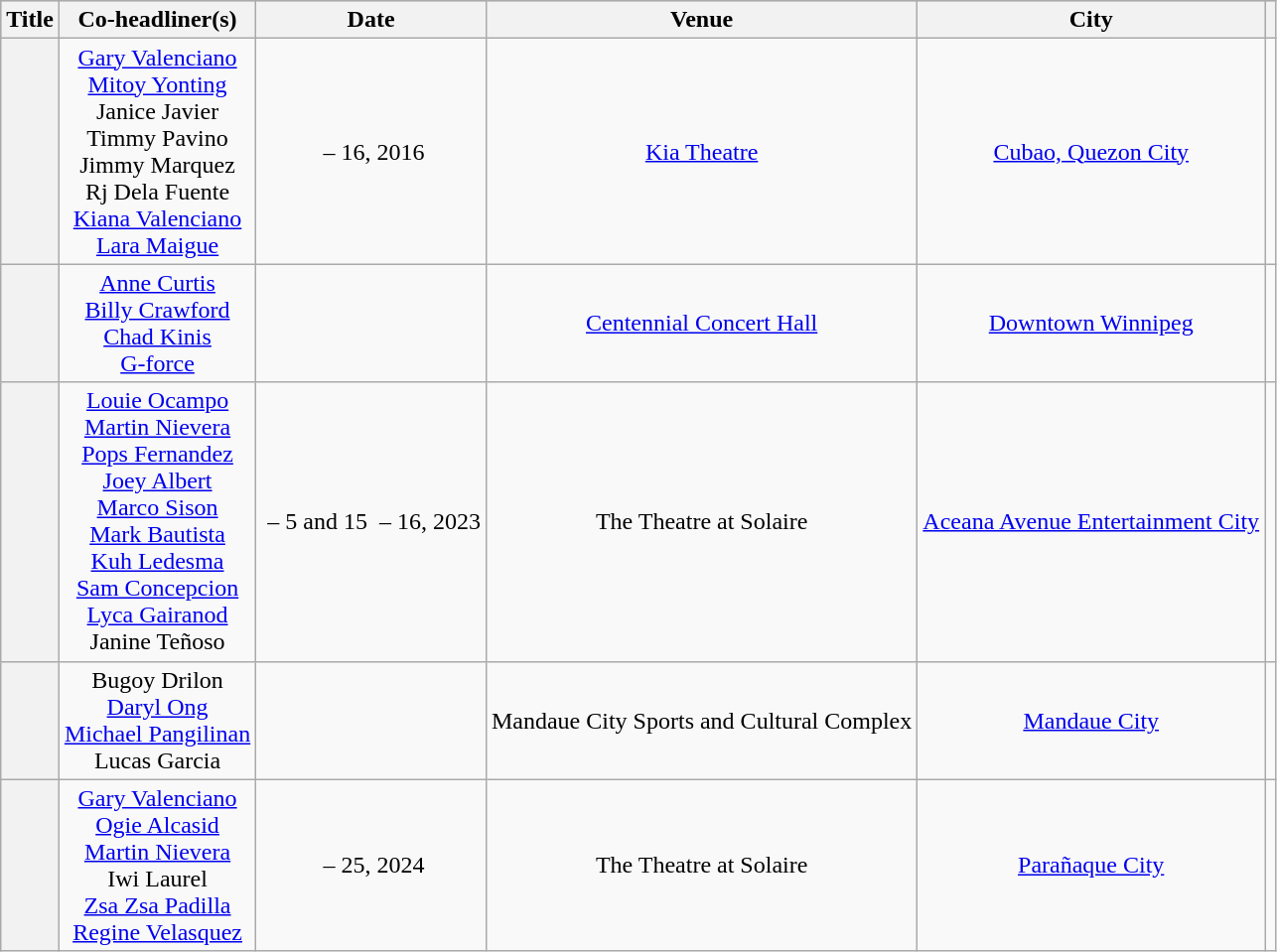<table class="wikitable sortable plainrowheaders sortable" style="text-align:center;">
<tr style="background:#ccc; text-align:center;">
<th scope="col">Title</th>
<th scope="col">Co-headliner(s)</th>
<th scope="col">Date</th>
<th scope="col">Venue</th>
<th scope="col">City</th>
<th scope="col" class="unsortable"></th>
</tr>
<tr>
<th scope="row"></th>
<td><a href='#'>Gary Valenciano</a><br><a href='#'>Mitoy Yonting</a><br>Janice Javier<br>Timmy Pavino<br>Jimmy Marquez<br>Rj Dela Fuente<br><a href='#'>Kiana Valenciano</a><br><a href='#'>Lara Maigue</a></td>
<td> – 16, 2016</td>
<td><a href='#'>Kia Theatre</a></td>
<td><a href='#'>Cubao, Quezon City</a></td>
<td></td>
</tr>
<tr>
<th scope="row"></th>
<td><a href='#'>Anne Curtis</a><br><a href='#'>Billy Crawford</a><br><a href='#'>Chad Kinis</a><br><a href='#'>G-force</a></td>
<td></td>
<td><a href='#'>Centennial Concert Hall</a></td>
<td><a href='#'>Downtown Winnipeg</a></td>
<td></td>
</tr>
<tr>
<th scope="row"></th>
<td><a href='#'>Louie Ocampo</a><br><a href='#'>Martin Nievera</a><br><a href='#'>Pops Fernandez</a><br><a href='#'>Joey Albert</a><br><a href='#'>Marco Sison</a><br><a href='#'>Mark Bautista</a><br><a href='#'>Kuh Ledesma</a><br><a href='#'>Sam Concepcion</a><br><a href='#'>Lyca Gairanod</a><br>Janine Teñoso</td>
<td> – 5 and 15  – 16, 2023</td>
<td>The Theatre at Solaire</td>
<td><a href='#'>Aceana Avenue Entertainment City</a></td>
<td></td>
</tr>
<tr>
<th scope=row></th>
<td>Bugoy Drilon<br><a href='#'>Daryl Ong</a><br><a href='#'>Michael Pangilinan</a><br>Lucas Garcia</td>
<td></td>
<td>Mandaue City Sports and Cultural Complex</td>
<td><a href='#'>Mandaue City</a></td>
<td></td>
</tr>
<tr>
<th scope=row></th>
<td><a href='#'>Gary Valenciano</a><br><a href='#'>Ogie Alcasid</a><br><a href='#'>Martin Nievera</a><br>Iwi Laurel<br><a href='#'>Zsa Zsa Padilla</a><br><a href='#'>Regine Velasquez</a></td>
<td> – 25, 2024</td>
<td>The Theatre at Solaire</td>
<td><a href='#'>Parañaque City</a></td>
<td></td>
</tr>
</table>
